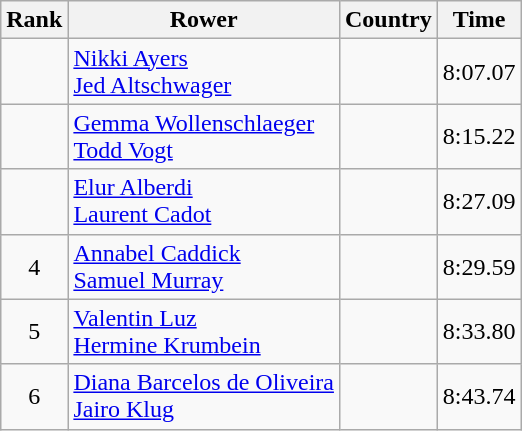<table class="wikitable" style="text-align:center">
<tr>
<th>Rank</th>
<th>Rower</th>
<th>Country</th>
<th>Time</th>
</tr>
<tr>
<td></td>
<td align="left"><a href='#'>Nikki Ayers</a><br><a href='#'>Jed Altschwager</a></td>
<td align="left"></td>
<td>8:07.07</td>
</tr>
<tr>
<td></td>
<td align="left"><a href='#'>Gemma Wollenschlaeger</a><br><a href='#'>Todd Vogt</a></td>
<td align="left"></td>
<td>8:15.22</td>
</tr>
<tr>
<td></td>
<td align="left"><a href='#'>Elur Alberdi</a><br><a href='#'>Laurent Cadot</a></td>
<td align="left"></td>
<td>8:27.09</td>
</tr>
<tr>
<td>4</td>
<td align="left"><a href='#'>Annabel Caddick</a><br><a href='#'>Samuel Murray</a></td>
<td align="left"></td>
<td>8:29.59</td>
</tr>
<tr>
<td>5</td>
<td align="left"><a href='#'>Valentin Luz</a><br><a href='#'>Hermine Krumbein</a></td>
<td align="left"></td>
<td>8:33.80</td>
</tr>
<tr>
<td>6</td>
<td align="left"><a href='#'>Diana Barcelos de Oliveira</a><br><a href='#'>Jairo Klug</a></td>
<td align="left"></td>
<td>8:43.74</td>
</tr>
</table>
